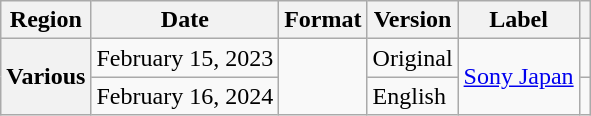<table class="wikitable plainrowheaders">
<tr>
<th scope="col">Region</th>
<th scope="col">Date</th>
<th scope="col">Format</th>
<th scope="col">Version</th>
<th scope="col">Label</th>
<th scope="col"></th>
</tr>
<tr>
<th scope="row" rowspan="2">Various</th>
<td>February 15, 2023</td>
<td rowspan="2"></td>
<td>Original</td>
<td rowspan="2"><a href='#'>Sony Japan</a></td>
<td style="text-align:center"></td>
</tr>
<tr>
<td>February 16, 2024</td>
<td>English</td>
<td style="text-align:center"></td>
</tr>
</table>
